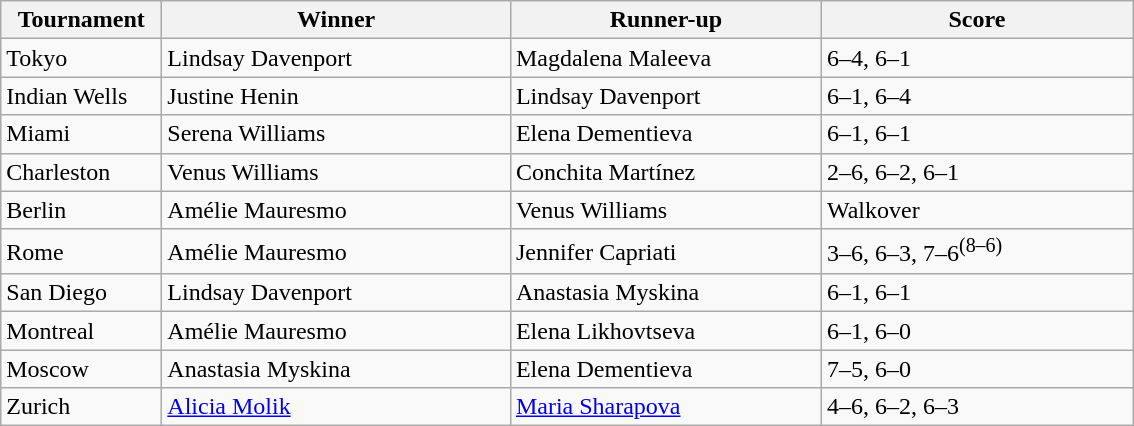<table class="wikitable">
<tr>
<th width=100>Tournament</th>
<th width=225>Winner</th>
<th width=200>Runner-up</th>
<th width=200>Score</th>
</tr>
<tr>
<td>Tokyo</td>
<td> Lindsay Davenport</td>
<td> Magdalena Maleeva</td>
<td>6–4, 6–1</td>
</tr>
<tr>
<td>Indian Wells</td>
<td> Justine Henin</td>
<td> Lindsay Davenport</td>
<td>6–1, 6–4</td>
</tr>
<tr>
<td>Miami</td>
<td> Serena Williams</td>
<td> Elena Dementieva</td>
<td>6–1, 6–1</td>
</tr>
<tr>
<td>Charleston</td>
<td> Venus Williams</td>
<td> Conchita Martínez</td>
<td>2–6, 6–2, 6–1</td>
</tr>
<tr>
<td>Berlin</td>
<td> Amélie Mauresmo</td>
<td> Venus Williams</td>
<td>Walkover</td>
</tr>
<tr>
<td>Rome</td>
<td> Amélie Mauresmo</td>
<td> Jennifer Capriati</td>
<td>3–6, 6–3, 7–6<sup>(8–6)</sup></td>
</tr>
<tr>
<td>San Diego</td>
<td> Lindsay Davenport</td>
<td> Anastasia Myskina</td>
<td>6–1, 6–1</td>
</tr>
<tr>
<td>Montreal</td>
<td> Amélie Mauresmo</td>
<td> Elena Likhovtseva</td>
<td>6–1, 6–0</td>
</tr>
<tr>
<td>Moscow</td>
<td> Anastasia Myskina</td>
<td> Elena Dementieva</td>
<td>7–5, 6–0</td>
</tr>
<tr>
<td>Zurich</td>
<td> <a href='#'>Alicia Molik</a></td>
<td> <a href='#'>Maria Sharapova</a></td>
<td>4–6, 6–2, 6–3</td>
</tr>
</table>
